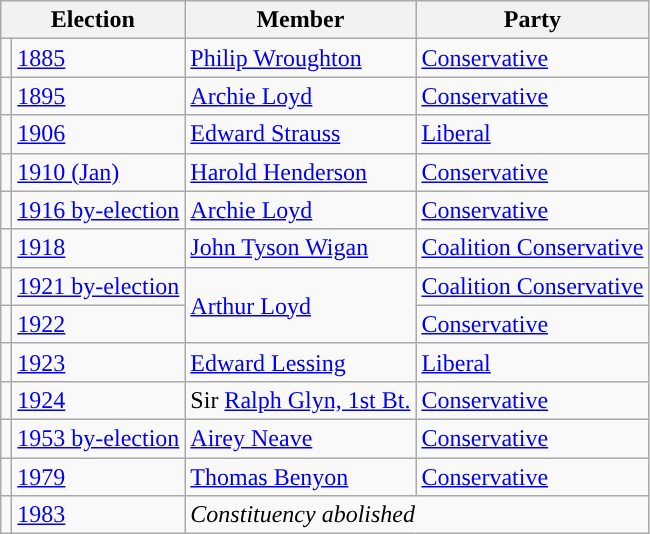<table class="wikitable">
<tr>
<th colspan="2">Election</th>
<th>Member</th>
<th>Party</th>
</tr>
<tr>
<td style="color:inherit;background-color: "></td>
<td><a href='#'>1885</a></td>
<td><a href='#'>Philip Wroughton</a></td>
<td><a href='#'>Conservative</a></td>
</tr>
<tr>
<td style="color:inherit;background-color: "></td>
<td><a href='#'>1895</a></td>
<td><a href='#'>Archie Loyd</a></td>
<td><a href='#'>Conservative</a></td>
</tr>
<tr>
<td style="color:inherit;background-color: "></td>
<td><a href='#'>1906</a></td>
<td><a href='#'>Edward Strauss</a></td>
<td><a href='#'>Liberal</a></td>
</tr>
<tr>
<td style="color:inherit;background-color: "></td>
<td><a href='#'>1910 (Jan)</a></td>
<td><a href='#'>Harold Henderson</a></td>
<td><a href='#'>Conservative</a></td>
</tr>
<tr>
<td style="color:inherit;background-color: "></td>
<td><a href='#'>1916 by-election</a></td>
<td><a href='#'>Archie Loyd</a></td>
<td><a href='#'>Conservative</a></td>
</tr>
<tr>
<td style="color:inherit;background-color: "></td>
<td><a href='#'>1918</a></td>
<td><a href='#'>John Tyson Wigan</a></td>
<td><a href='#'>Coalition Conservative</a></td>
</tr>
<tr>
<td style="color:inherit;background-color: "></td>
<td><a href='#'>1921 by-election</a></td>
<td rowspan="2"><a href='#'>Arthur Loyd</a></td>
<td><a href='#'>Coalition Conservative</a></td>
</tr>
<tr>
<td style="color:inherit;background-color: "></td>
<td><a href='#'>1922</a></td>
<td><a href='#'>Conservative</a></td>
</tr>
<tr>
<td style="color:inherit;background-color: "></td>
<td><a href='#'>1923</a></td>
<td><a href='#'>Edward Lessing</a></td>
<td><a href='#'>Liberal</a></td>
</tr>
<tr>
<td style="color:inherit;background-color: "></td>
<td><a href='#'>1924</a></td>
<td>Sir <a href='#'>Ralph Glyn, 1st Bt.</a></td>
<td><a href='#'>Conservative</a></td>
</tr>
<tr>
<td style="color:inherit;background-color: "></td>
<td><a href='#'>1953 by-election</a></td>
<td><a href='#'>Airey Neave</a></td>
<td><a href='#'>Conservative</a></td>
</tr>
<tr>
<td style="color:inherit;background-color: "></td>
<td><a href='#'>1979</a></td>
<td><a href='#'>Thomas Benyon</a></td>
<td><a href='#'>Conservative</a></td>
</tr>
<tr>
<td></td>
<td><a href='#'>1983</a></td>
<td colspan="2"><em>Constituency abolished</em></td>
</tr>
</table>
